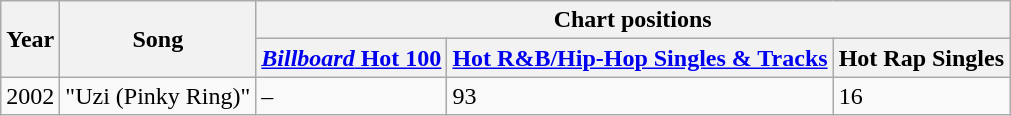<table class="wikitable">
<tr>
<th rowspan="2"><strong>Year</strong></th>
<th rowspan="2"><strong>Song</strong></th>
<th colspan="3"><strong>Chart positions</strong></th>
</tr>
<tr>
<th><a href='#'><em>Billboard</em> Hot 100</a></th>
<th><a href='#'>Hot R&B/Hip-Hop Singles & Tracks</a></th>
<th>Hot Rap Singles</th>
</tr>
<tr>
<td>2002</td>
<td>"Uzi (Pinky Ring)"</td>
<td>–</td>
<td>93</td>
<td>16</td>
</tr>
</table>
